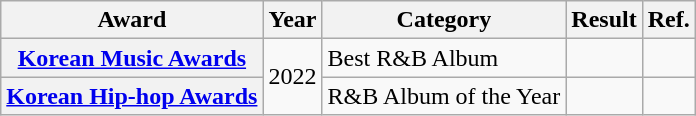<table class="wikitable plainrowheaders">
<tr>
<th>Award</th>
<th>Year</th>
<th>Category</th>
<th>Result</th>
<th>Ref.</th>
</tr>
<tr>
<th scope="row"><a href='#'>Korean Music Awards</a></th>
<td rowspan="2">2022</td>
<td>Best R&B Album</td>
<td></td>
<td></td>
</tr>
<tr>
<th scope="row"><a href='#'>Korean Hip-hop Awards</a></th>
<td>R&B Album of the Year</td>
<td></td>
<td></td>
</tr>
</table>
